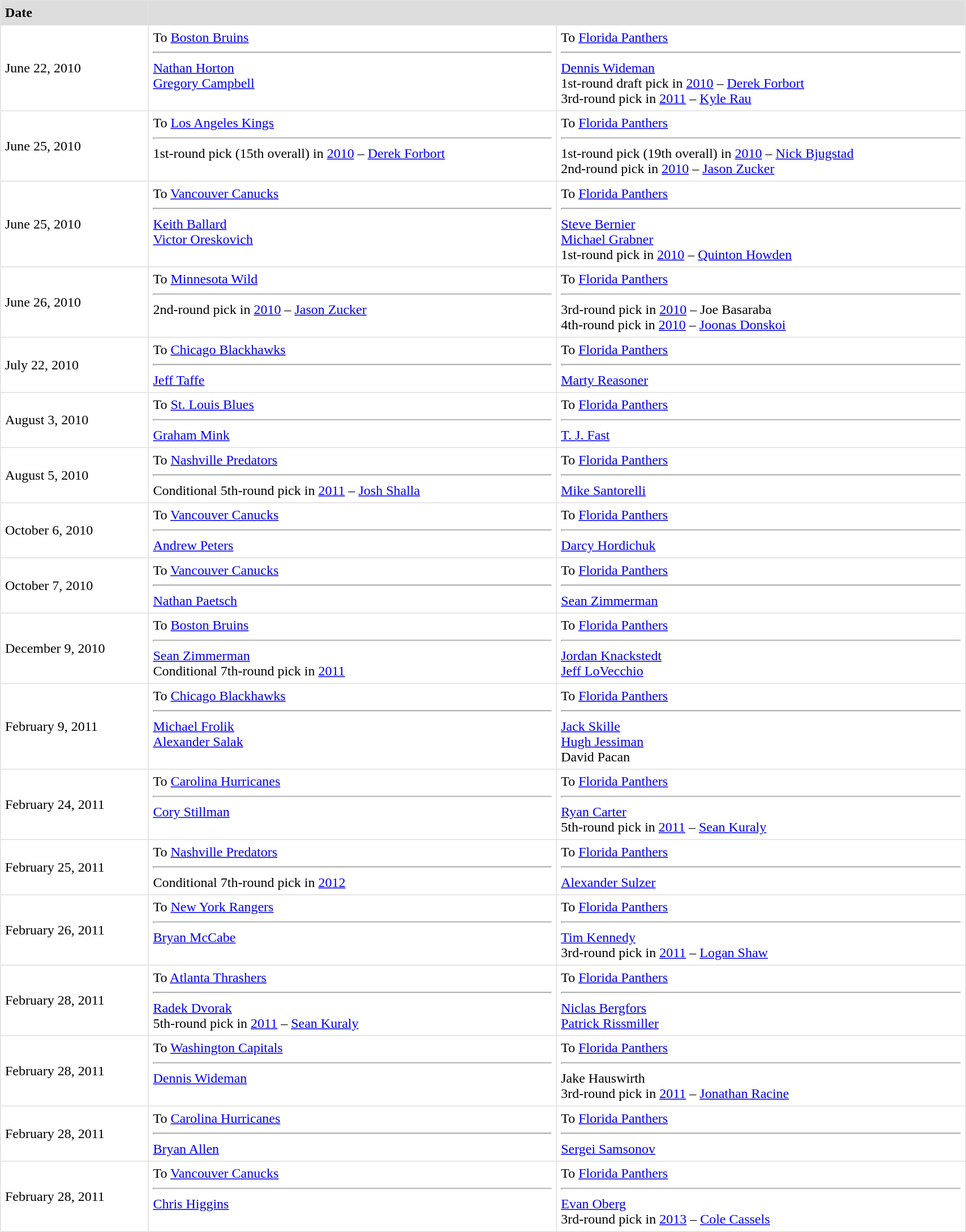<table border=1 style="border-collapse:collapse" bordercolor="#DFDFDF" cellpadding="5" width=90%>
<tr bgcolor="#dddddd">
<td><strong>Date</strong></td>
<th colspan="2"></th>
</tr>
<tr>
<td>June 22, 2010</td>
<td valign="top">To <a href='#'>Boston Bruins</a> <hr><a href='#'>Nathan Horton</a><br><a href='#'>Gregory Campbell</a></td>
<td valign="top">To <a href='#'>Florida Panthers</a> <hr><a href='#'>Dennis Wideman</a><br>1st-round draft pick in <a href='#'>2010</a> – <a href='#'>Derek Forbort</a><br>3rd-round pick in <a href='#'>2011</a> – <a href='#'>Kyle Rau</a></td>
</tr>
<tr>
<td>June 25, 2010</td>
<td valign="top">To <a href='#'>Los Angeles Kings</a> <hr>1st-round pick (15th overall) in <a href='#'>2010</a> – <a href='#'>Derek Forbort</a></td>
<td valign="top">To <a href='#'>Florida Panthers</a> <hr>1st-round pick (19th overall) in <a href='#'>2010</a> – <a href='#'>Nick Bjugstad</a><br>2nd-round pick in <a href='#'>2010</a> – <a href='#'>Jason Zucker</a></td>
</tr>
<tr>
<td>June 25, 2010</td>
<td valign="top">To <a href='#'>Vancouver Canucks</a> <hr><a href='#'>Keith Ballard</a><br><a href='#'>Victor Oreskovich</a></td>
<td valign="top">To <a href='#'>Florida Panthers</a> <hr><a href='#'>Steve Bernier</a><br><a href='#'>Michael Grabner</a><br>1st-round pick in <a href='#'>2010</a> – <a href='#'>Quinton Howden</a></td>
</tr>
<tr>
<td>June 26, 2010</td>
<td valign="top">To <a href='#'>Minnesota Wild</a> <hr>2nd-round pick in <a href='#'>2010</a> – <a href='#'>Jason Zucker</a></td>
<td valign="top">To <a href='#'>Florida Panthers</a> <hr>3rd-round pick in <a href='#'>2010</a> – Joe Basaraba<br>4th-round pick in <a href='#'>2010</a> – <a href='#'>Joonas Donskoi</a></td>
</tr>
<tr>
<td>July 22, 2010</td>
<td valign="top">To <a href='#'>Chicago Blackhawks</a> <hr><a href='#'>Jeff Taffe</a></td>
<td valign="top">To <a href='#'>Florida Panthers</a> <hr><a href='#'>Marty Reasoner</a></td>
</tr>
<tr>
<td>August 3, 2010<br></td>
<td valign="top">To <a href='#'>St. Louis Blues</a><hr><a href='#'>Graham Mink</a></td>
<td valign="top">To <a href='#'>Florida Panthers</a><hr><a href='#'>T. J. Fast</a></td>
</tr>
<tr>
<td>August 5, 2010<br></td>
<td valign="top">To <a href='#'>Nashville Predators</a><hr>Conditional 5th-round pick in <a href='#'>2011</a> – <a href='#'>Josh Shalla</a></td>
<td valign="top">To <a href='#'>Florida Panthers</a><hr><a href='#'>Mike Santorelli</a></td>
</tr>
<tr>
<td>October 6, 2010<br></td>
<td valign="top">To <a href='#'>Vancouver Canucks</a><hr><a href='#'>Andrew Peters</a></td>
<td valign="top">To <a href='#'>Florida Panthers</a><hr><a href='#'>Darcy Hordichuk</a></td>
</tr>
<tr>
<td>October 7, 2010<br></td>
<td valign="top">To <a href='#'>Vancouver Canucks</a><hr><a href='#'>Nathan Paetsch</a></td>
<td valign="top">To <a href='#'>Florida Panthers</a><hr><a href='#'>Sean Zimmerman</a></td>
</tr>
<tr>
<td>December 9, 2010<br></td>
<td valign="top">To <a href='#'>Boston Bruins</a><hr><a href='#'>Sean Zimmerman</a><br>Conditional 7th-round pick in <a href='#'>2011</a></td>
<td valign="top">To <a href='#'>Florida Panthers</a><hr><a href='#'>Jordan Knackstedt</a><br><a href='#'>Jeff LoVecchio</a></td>
</tr>
<tr>
<td>February 9, 2011</td>
<td valign="top">To <a href='#'>Chicago Blackhawks</a> <hr><a href='#'>Michael Frolik</a><br><a href='#'>Alexander Salak</a></td>
<td valign="top">To <a href='#'>Florida Panthers</a> <hr><a href='#'>Jack Skille</a><br><a href='#'>Hugh Jessiman</a><br>David Pacan</td>
</tr>
<tr>
<td>February 24, 2011</td>
<td valign="top">To <a href='#'>Carolina Hurricanes</a><hr><a href='#'>Cory Stillman</a></td>
<td valign="top">To <a href='#'>Florida Panthers</a><hr><a href='#'>Ryan Carter</a><br>5th-round pick in <a href='#'>2011</a> – <a href='#'>Sean Kuraly</a></td>
</tr>
<tr>
<td>February 25, 2011</td>
<td valign="top">To <a href='#'>Nashville Predators</a><hr>Conditional 7th-round pick in <a href='#'>2012</a></td>
<td valign="top">To <a href='#'>Florida Panthers</a><hr><a href='#'>Alexander Sulzer</a></td>
</tr>
<tr>
<td>February 26, 2011</td>
<td valign="top">To <a href='#'>New York Rangers</a><hr><a href='#'>Bryan McCabe</a></td>
<td valign="top">To <a href='#'>Florida Panthers</a><hr><a href='#'>Tim Kennedy</a><br>3rd-round pick in <a href='#'>2011</a> – <a href='#'>Logan Shaw</a></td>
</tr>
<tr>
<td>February 28, 2011</td>
<td valign="top">To <a href='#'>Atlanta Thrashers</a><hr><a href='#'>Radek Dvorak</a><br>5th-round pick in <a href='#'>2011</a> – <a href='#'>Sean Kuraly</a></td>
<td valign="top">To <a href='#'>Florida Panthers</a><hr><a href='#'>Niclas Bergfors</a><br><a href='#'>Patrick Rissmiller</a></td>
</tr>
<tr>
<td>February 28, 2011</td>
<td valign="top">To <a href='#'>Washington Capitals</a><hr><a href='#'>Dennis Wideman</a></td>
<td valign="top">To <a href='#'>Florida Panthers</a><hr>Jake Hauswirth<br>3rd-round pick in <a href='#'>2011</a> – <a href='#'>Jonathan Racine</a></td>
</tr>
<tr>
<td>February 28, 2011</td>
<td valign="top">To <a href='#'>Carolina Hurricanes</a><hr><a href='#'>Bryan Allen</a></td>
<td valign="top">To <a href='#'>Florida Panthers</a><hr><a href='#'>Sergei Samsonov</a></td>
</tr>
<tr>
<td>February 28, 2011</td>
<td valign="top">To <a href='#'>Vancouver Canucks</a><hr><a href='#'>Chris Higgins</a></td>
<td valign="top">To <a href='#'>Florida Panthers</a><hr><a href='#'>Evan Oberg</a><br>3rd-round pick in <a href='#'>2013</a> – <a href='#'>Cole Cassels</a></td>
</tr>
</table>
